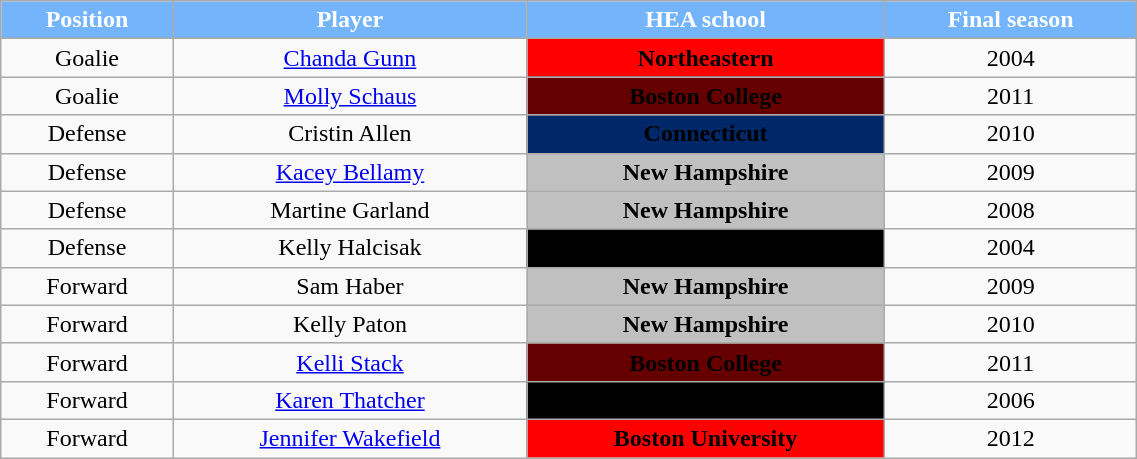<table class="wikitable" style="width:60%;">
<tr style="text-align:center; background:#74b4fa; color:white;">
<td><strong>Position</strong></td>
<td><strong>Player</strong></td>
<td><strong>HEA school</strong></td>
<td><strong>Final season</strong></td>
</tr>
<tr style="text-align:center;" bgcolor="">
<td>Goalie</td>
<td><a href='#'>Chanda Gunn</a></td>
<td style="background:red;"><span><strong>Northeastern</strong></span></td>
<td>2004</td>
</tr>
<tr style="text-align:center;" bgcolor="">
<td>Goalie</td>
<td><a href='#'>Molly Schaus</a></td>
<td style="background:#600;"><span> <strong>Boston College</strong></span></td>
<td>2011</td>
</tr>
<tr style="text-align:center;" bgcolor="">
<td>Defense</td>
<td>Cristin Allen</td>
<td style="background:#002868;"><span><strong>Connecticut</strong></span></td>
<td>2010</td>
</tr>
<tr style="text-align:center;" bgcolor="">
<td>Defense</td>
<td><a href='#'>Kacey Bellamy</a></td>
<td style="background:silver;"><span> <strong>New Hampshire</strong></span></td>
<td>2009</td>
</tr>
<tr style="text-align:center;" bgcolor="">
<td>Defense</td>
<td>Martine Garland</td>
<td style="background:silver;"><span> <strong>New Hampshire</strong></span></td>
<td>2008</td>
</tr>
<tr style="text-align:center;" bgcolor="">
<td>Defense</td>
<td>Kelly Halcisak</td>
<td style="background:black;"><span><strong>Providence</strong></span></td>
<td>2004</td>
</tr>
<tr style="text-align:center;" bgcolor="">
<td>Forward</td>
<td>Sam Haber</td>
<td style="background:silver;"><span> <strong>New Hampshire</strong></span></td>
<td>2009</td>
</tr>
<tr style="text-align:center;" bgcolor="">
<td>Forward</td>
<td>Kelly Paton</td>
<td style="background:silver;"><span> <strong>New Hampshire</strong></span></td>
<td>2010</td>
</tr>
<tr style="text-align:center;" bgcolor="">
<td>Forward</td>
<td><a href='#'>Kelli Stack</a></td>
<td style="background:#600;"><span> <strong>Boston College</strong></span></td>
<td>2011</td>
</tr>
<tr style="text-align:center;" bgcolor="">
<td>Forward</td>
<td><a href='#'>Karen Thatcher</a></td>
<td style="background:black;"><span><strong>Providence</strong></span></td>
<td>2006</td>
</tr>
<tr style="text-align:center;" bgcolor="">
<td>Forward</td>
<td><a href='#'>Jennifer Wakefield</a></td>
<td style="background:red;"><span><strong>Boston University</strong></span></td>
<td>2012</td>
</tr>
</table>
